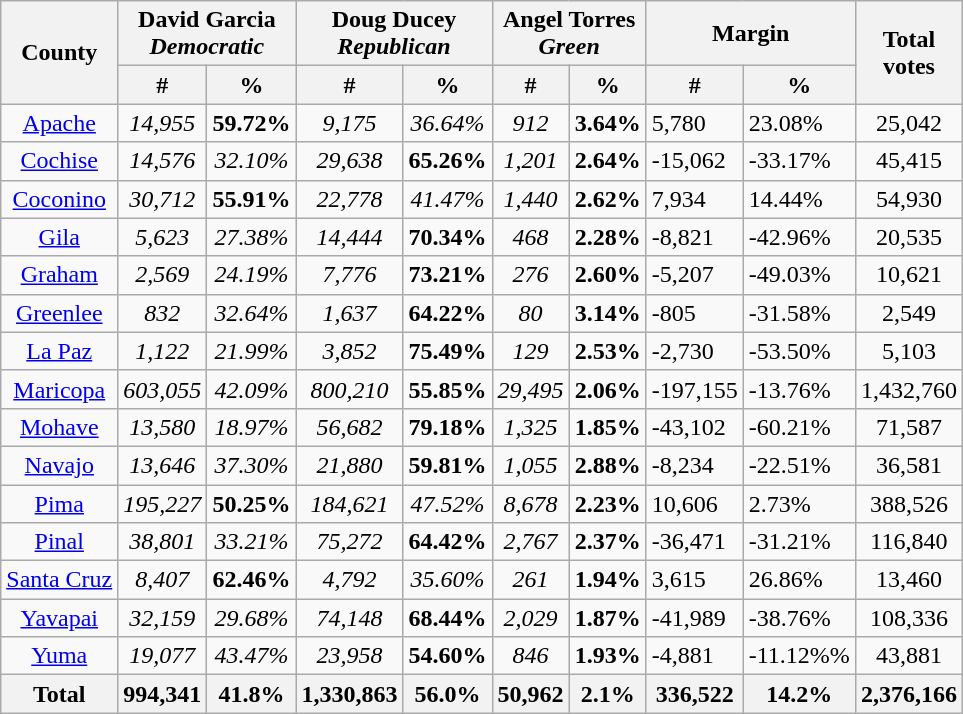<table class="wikitable sortable">
<tr>
<th colspan="1" rowspan="2" style="text-align:center">County</th>
<th colspan="2" >David Garcia<br><em>Democratic</em></th>
<th colspan="2" >Doug Ducey<br><em>Republican</em></th>
<th colspan="2" >Angel Torres<br><em>Green</em></th>
<th colspan="2">Margin</th>
<th colspan="1" rowspan="2" style="text-align: center;">Total<br>votes</th>
</tr>
<tr>
<th colspan="1" >#</th>
<th colspan="1" >%</th>
<th colspan="1" >#</th>
<th colspan="1" >%</th>
<th colspan="1" >#</th>
<th colspan="1" >%</th>
<th>#</th>
<th>%</th>
</tr>
<tr>
<td align="center" ><a href='#'>Apache</a></td>
<td align="center"><em>14,955</em></td>
<td align="center"><strong>59.72%</strong></td>
<td align="center"><em>9,175</em></td>
<td align="center"><em>36.64%</em></td>
<td align="center"><em>912</em></td>
<td align="center"><strong>3.64%</strong></td>
<td>5,780</td>
<td>23.08%</td>
<td align="center">25,042</td>
</tr>
<tr>
<td align="center" ><a href='#'>Cochise</a></td>
<td align="center"><em>14,576</em></td>
<td align="center"><em>32.10%</em></td>
<td align="center"><em>29,638</em></td>
<td align="center"><strong>65.26%</strong></td>
<td align="center"><em>1,201</em></td>
<td align="center"><strong>2.64%</strong></td>
<td>-15,062</td>
<td>-33.17%</td>
<td align="center">45,415</td>
</tr>
<tr>
<td align="center" ><a href='#'>Coconino</a></td>
<td align="center"><em>30,712</em></td>
<td align="center"><strong>55.91%</strong></td>
<td align="center"><em>22,778</em></td>
<td align="center"><em>41.47%</em></td>
<td align="center"><em>1,440</em></td>
<td align="center"><strong>2.62%</strong></td>
<td>7,934</td>
<td>14.44%</td>
<td align="center">54,930</td>
</tr>
<tr>
<td align="center" ><a href='#'>Gila</a></td>
<td align="center"><em>5,623</em></td>
<td align="center"><em>27.38%</em></td>
<td align="center"><em>14,444</em></td>
<td align="center"><strong>70.34%</strong></td>
<td align="center"><em>468</em></td>
<td align="center"><strong>2.28%</strong></td>
<td>-8,821</td>
<td>-42.96%</td>
<td align="center">20,535</td>
</tr>
<tr>
<td align="center" ><a href='#'>Graham</a></td>
<td align="center"><em>2,569</em></td>
<td align="center"><em>24.19%</em></td>
<td align="center"><em>7,776</em></td>
<td align="center"><strong>73.21%</strong></td>
<td align="center"><em>276</em></td>
<td align="center"><strong>2.60%</strong></td>
<td>-5,207</td>
<td>-49.03%</td>
<td align="center">10,621</td>
</tr>
<tr>
<td align="center" ><a href='#'>Greenlee</a></td>
<td align="center"><em>832</em></td>
<td align="center"><em>32.64%</em></td>
<td align="center"><em>1,637</em></td>
<td align="center"><strong>64.22%</strong></td>
<td align="center"><em>80</em></td>
<td align="center"><strong>3.14%</strong></td>
<td>-805</td>
<td>-31.58%</td>
<td align="center">2,549</td>
</tr>
<tr>
<td align="center" ><a href='#'>La Paz</a></td>
<td align="center"><em>1,122</em></td>
<td align="center"><em>21.99%</em></td>
<td align="center"><em>3,852</em></td>
<td align="center"><strong>75.49%</strong></td>
<td align="center"><em>129</em></td>
<td align="center"><strong>2.53%</strong></td>
<td>-2,730</td>
<td>-53.50%</td>
<td align="center">5,103</td>
</tr>
<tr>
<td align="center" ><a href='#'>Maricopa</a></td>
<td align="center"><em>603,055</em></td>
<td align="center"><em>42.09%</em></td>
<td align="center"><em>800,210</em></td>
<td align="center"><strong>55.85%</strong></td>
<td align="center"><em>29,495</em></td>
<td align="center"><strong>2.06%</strong></td>
<td>-197,155</td>
<td>-13.76%</td>
<td>1,432,760</td>
</tr>
<tr>
<td align="center" ><a href='#'>Mohave</a></td>
<td align="center"><em>13,580</em></td>
<td align="center"><em>18.97%</em></td>
<td align="center"><em>56,682</em></td>
<td align="center"><strong>79.18%</strong></td>
<td align="center"><em>1,325</em></td>
<td align="center"><strong>1.85%</strong></td>
<td>-43,102</td>
<td>-60.21%</td>
<td align="center">71,587</td>
</tr>
<tr>
<td align="center" ><a href='#'>Navajo</a></td>
<td align="center"><em>13,646</em></td>
<td align="center"><em>37.30%</em></td>
<td align="center"><em>21,880</em></td>
<td align="center"><strong>59.81%</strong></td>
<td align="center"><em>1,055</em></td>
<td align="center"><strong>2.88%</strong></td>
<td>-8,234</td>
<td>-22.51%</td>
<td align="center">36,581</td>
</tr>
<tr>
<td align="center" ><a href='#'>Pima</a></td>
<td align="center"><em>195,227</em></td>
<td align="center"><strong>50.25%</strong></td>
<td align="center"><em>184,621</em></td>
<td align="center"><em>47.52%</em></td>
<td align="center"><em>8,678</em></td>
<td align="center"><strong>2.23%</strong></td>
<td>10,606</td>
<td>2.73%</td>
<td align="center">388,526</td>
</tr>
<tr>
<td align="center" ><a href='#'>Pinal</a></td>
<td align="center"><em>38,801</em></td>
<td align="center"><em>33.21%</em></td>
<td align="center"><em>75,272</em></td>
<td align="center"><strong>64.42%</strong></td>
<td align="center"><em>2,767</em></td>
<td align="center"><strong>2.37%</strong></td>
<td>-36,471</td>
<td>-31.21%</td>
<td align="center">116,840</td>
</tr>
<tr>
<td align="center" ><a href='#'>Santa Cruz</a></td>
<td align="center"><em>8,407</em></td>
<td align="center"><strong>62.46%</strong></td>
<td align="center"><em>4,792</em></td>
<td align="center"><em>35.60%</em></td>
<td align="center"><em>261</em></td>
<td align="center"><strong>1.94%</strong></td>
<td>3,615</td>
<td>26.86%</td>
<td align="center">13,460</td>
</tr>
<tr>
<td align="center" ><a href='#'>Yavapai</a></td>
<td align="center"><em>32,159</em></td>
<td align="center"><em>29.68%</em></td>
<td align="center"><em>74,148</em></td>
<td align="center"><strong>68.44%</strong></td>
<td align="center"><em>2,029</em></td>
<td align="center"><strong>1.87%</strong></td>
<td>-41,989</td>
<td>-38.76%</td>
<td align="center">108,336</td>
</tr>
<tr>
<td align="center" ><a href='#'>Yuma</a></td>
<td align="center"><em>19,077</em></td>
<td align="center"><em>43.47%</em></td>
<td align="center"><em>23,958</em></td>
<td align="center"><strong>54.60%</strong></td>
<td align="center"><em>846</em></td>
<td align="center"><strong>1.93%</strong></td>
<td>-4,881</td>
<td>-11.12%%</td>
<td align="center">43,881</td>
</tr>
<tr>
<th>Total</th>
<th>994,341</th>
<th>41.8%</th>
<th>1,330,863</th>
<th>56.0%</th>
<th>50,962</th>
<th>2.1%</th>
<th>336,522</th>
<th>14.2%</th>
<th>2,376,166</th>
</tr>
</table>
